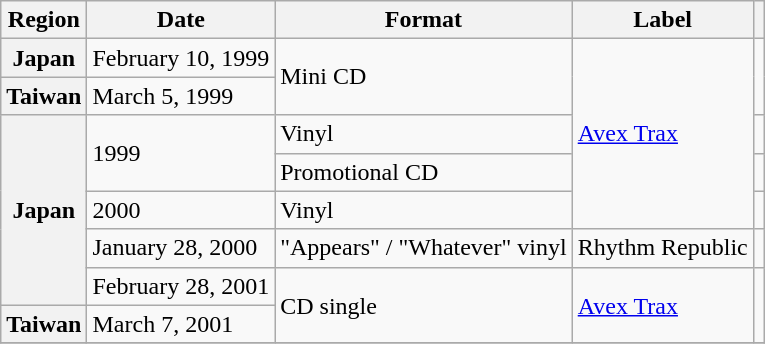<table class="wikitable plainrowheaders">
<tr>
<th scope="col">Region</th>
<th scope="col">Date</th>
<th scope="col">Format</th>
<th scope="col">Label</th>
<th scope="col"></th>
</tr>
<tr>
<th scope="row">Japan</th>
<td>February 10, 1999</td>
<td rowspan="2">Mini CD</td>
<td rowspan="5"><a href='#'>Avex Trax</a></td>
<td rowspan="2"></td>
</tr>
<tr>
<th scope="row">Taiwan</th>
<td>March 5, 1999</td>
</tr>
<tr>
<th scope="row" rowspan="5">Japan</th>
<td rowspan="2">1999</td>
<td>Vinyl</td>
<td></td>
</tr>
<tr>
<td>Promotional CD</td>
<td></td>
</tr>
<tr>
<td>2000</td>
<td>Vinyl</td>
<td></td>
</tr>
<tr>
<td>January 28, 2000</td>
<td>"Appears" / "Whatever" vinyl</td>
<td>Rhythm Republic</td>
<td></td>
</tr>
<tr>
<td>February 28, 2001</td>
<td rowspan="2">CD single</td>
<td rowspan="2"><a href='#'>Avex Trax</a></td>
<td rowspan="2"></td>
</tr>
<tr>
<th scope="row">Taiwan</th>
<td>March 7, 2001</td>
</tr>
<tr>
</tr>
</table>
